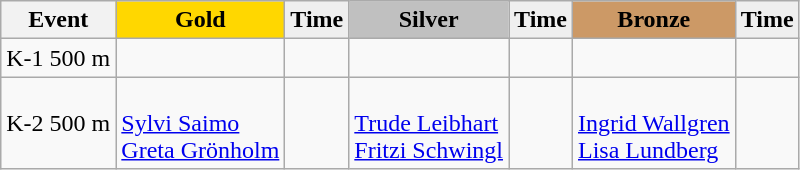<table class="wikitable">
<tr>
<th>Event</th>
<td align=center bgcolor="gold"><strong>Gold</strong></td>
<td align=center bgcolor="EFEFEF"><strong>Time</strong></td>
<td align=center bgcolor="silver"><strong>Silver</strong></td>
<td align=center bgcolor="EFEFEF"><strong>Time</strong></td>
<td align=center bgcolor="CC9966"><strong>Bronze</strong></td>
<td align=center bgcolor="EFEFEF"><strong>Time</strong></td>
</tr>
<tr>
<td>K-1 500 m</td>
<td></td>
<td></td>
<td></td>
<td></td>
<td></td>
<td></td>
</tr>
<tr>
<td>K-2 500 m</td>
<td><br><a href='#'>Sylvi Saimo</a><br><a href='#'>Greta Grönholm</a></td>
<td></td>
<td><br><a href='#'>Trude Leibhart</a><br><a href='#'>Fritzi Schwingl</a></td>
<td></td>
<td><br><a href='#'>Ingrid Wallgren</a><br><a href='#'>Lisa Lundberg</a></td>
<td></td>
</tr>
</table>
